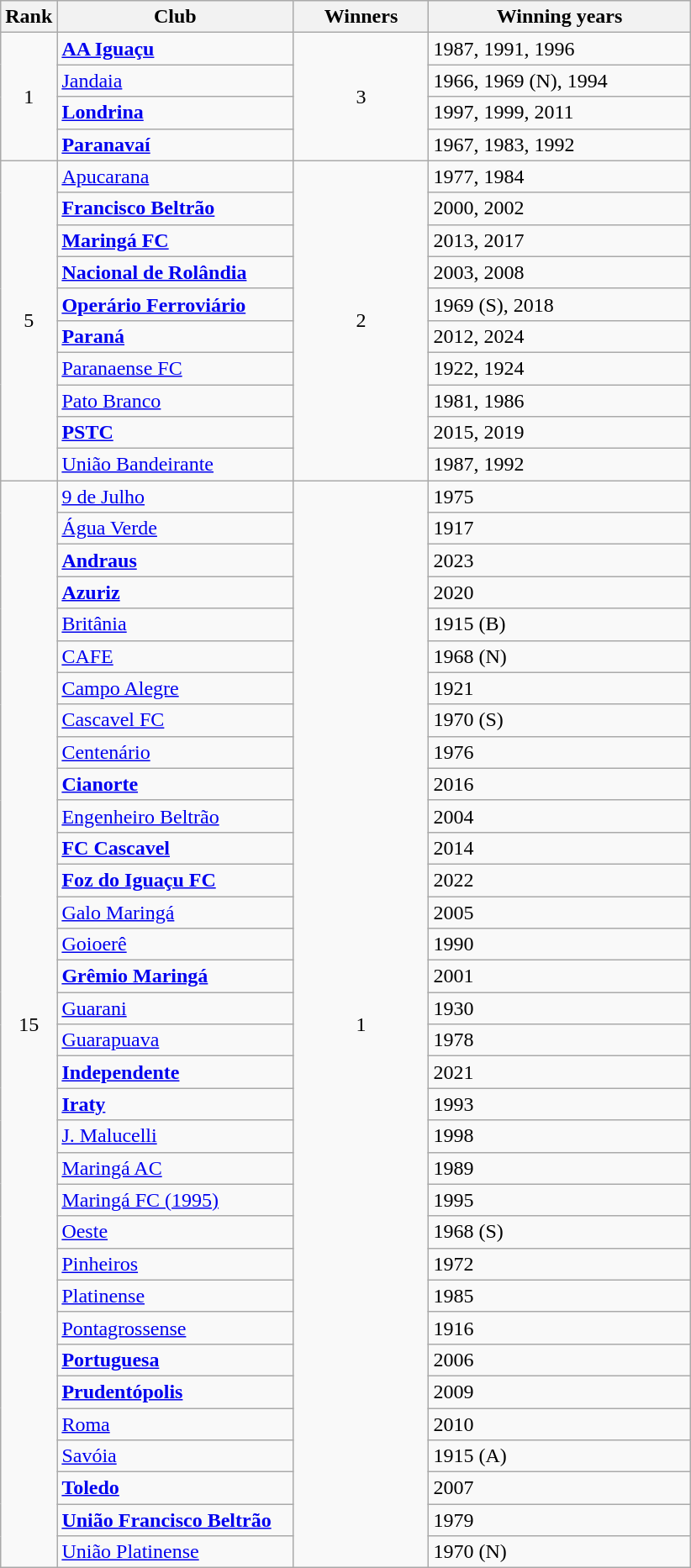<table class="wikitable sortable">
<tr>
<th>Rank</th>
<th style="width:180px">Club</th>
<th style="width:100px">Winners</th>
<th style="width:200px">Winning years</th>
</tr>
<tr>
<td rowspan=4 align=center>1</td>
<td><strong><a href='#'>AA Iguaçu</a></strong></td>
<td rowspan=4 align=center>3</td>
<td>1987, 1991, 1996</td>
</tr>
<tr>
<td><a href='#'>Jandaia</a></td>
<td>1966, 1969 (N), 1994</td>
</tr>
<tr>
<td><strong><a href='#'>Londrina</a></strong></td>
<td>1997, 1999, 2011</td>
</tr>
<tr>
<td><strong><a href='#'>Paranavaí</a></strong></td>
<td>1967, 1983, 1992</td>
</tr>
<tr>
<td rowspan=10 align=center>5</td>
<td><a href='#'>Apucarana</a></td>
<td rowspan=10 align=center>2</td>
<td>1977, 1984</td>
</tr>
<tr>
<td><strong><a href='#'>Francisco Beltrão</a></strong></td>
<td>2000, 2002</td>
</tr>
<tr>
<td><strong><a href='#'>Maringá FC</a></strong></td>
<td>2013, 2017</td>
</tr>
<tr>
<td><strong><a href='#'>Nacional de Rolândia</a></strong></td>
<td>2003, 2008</td>
</tr>
<tr>
<td><strong><a href='#'>Operário Ferroviário</a></strong></td>
<td>1969 (S), 2018</td>
</tr>
<tr>
<td><strong><a href='#'>Paraná</a></strong></td>
<td>2012, 2024</td>
</tr>
<tr>
<td><a href='#'>Paranaense FC</a></td>
<td>1922, 1924</td>
</tr>
<tr>
<td><a href='#'>Pato Branco</a></td>
<td>1981, 1986</td>
</tr>
<tr>
<td><strong><a href='#'>PSTC</a></strong></td>
<td>2015, 2019</td>
</tr>
<tr>
<td><a href='#'>União Bandeirante</a></td>
<td>1987, 1992</td>
</tr>
<tr>
<td rowspan=34 align=center>15</td>
<td><a href='#'>9 de Julho</a></td>
<td rowspan=34 align=center>1</td>
<td>1975</td>
</tr>
<tr>
<td><a href='#'>Água Verde</a></td>
<td>1917</td>
</tr>
<tr>
<td><strong><a href='#'>Andraus</a></strong></td>
<td>2023</td>
</tr>
<tr>
<td><strong><a href='#'>Azuriz</a></strong></td>
<td>2020</td>
</tr>
<tr>
<td><a href='#'>Britânia</a></td>
<td>1915 (B)</td>
</tr>
<tr>
<td><a href='#'>CAFE</a></td>
<td>1968 (N)</td>
</tr>
<tr>
<td><a href='#'>Campo Alegre</a></td>
<td>1921</td>
</tr>
<tr>
<td><a href='#'>Cascavel FC</a></td>
<td>1970 (S)</td>
</tr>
<tr>
<td><a href='#'>Centenário</a></td>
<td>1976</td>
</tr>
<tr>
<td><strong><a href='#'>Cianorte</a></strong></td>
<td>2016</td>
</tr>
<tr>
<td><a href='#'>Engenheiro Beltrão</a></td>
<td>2004</td>
</tr>
<tr>
<td><strong><a href='#'>FC Cascavel</a></strong></td>
<td>2014</td>
</tr>
<tr>
<td><strong><a href='#'>Foz do Iguaçu FC</a></strong></td>
<td>2022</td>
</tr>
<tr>
<td><a href='#'>Galo Maringá</a></td>
<td>2005</td>
</tr>
<tr>
<td><a href='#'>Goioerê</a></td>
<td>1990</td>
</tr>
<tr>
<td><strong><a href='#'>Grêmio Maringá</a></strong></td>
<td>2001</td>
</tr>
<tr>
<td><a href='#'>Guarani</a></td>
<td>1930</td>
</tr>
<tr>
<td><a href='#'>Guarapuava</a></td>
<td>1978</td>
</tr>
<tr>
<td><strong><a href='#'>Independente</a></strong></td>
<td>2021</td>
</tr>
<tr>
<td><strong><a href='#'>Iraty</a></strong></td>
<td>1993</td>
</tr>
<tr>
<td><a href='#'>J. Malucelli</a></td>
<td>1998</td>
</tr>
<tr>
<td><a href='#'>Maringá AC</a></td>
<td>1989</td>
</tr>
<tr>
<td><a href='#'>Maringá FC (1995)</a></td>
<td>1995</td>
</tr>
<tr>
<td><a href='#'>Oeste</a></td>
<td>1968 (S)</td>
</tr>
<tr>
<td><a href='#'>Pinheiros</a></td>
<td>1972</td>
</tr>
<tr>
<td><a href='#'>Platinense</a></td>
<td>1985</td>
</tr>
<tr>
<td><a href='#'>Pontagrossense</a></td>
<td>1916</td>
</tr>
<tr>
<td><strong><a href='#'>Portuguesa</a></strong></td>
<td>2006</td>
</tr>
<tr>
<td><strong><a href='#'>Prudentópolis</a></strong></td>
<td>2009</td>
</tr>
<tr>
<td><a href='#'>Roma</a></td>
<td>2010</td>
</tr>
<tr>
<td><a href='#'>Savóia</a></td>
<td>1915 (A)</td>
</tr>
<tr>
<td><strong><a href='#'>Toledo</a></strong></td>
<td>2007</td>
</tr>
<tr>
<td><strong><a href='#'>União Francisco Beltrão</a></strong></td>
<td>1979</td>
</tr>
<tr>
<td><a href='#'>União Platinense</a></td>
<td>1970 (N)</td>
</tr>
</table>
